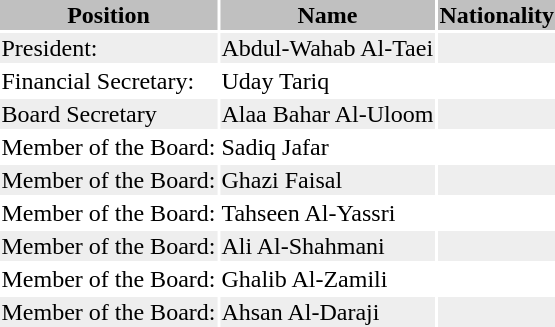<table class="toccolours">
<tr>
<th bgcolor=silver>Position</th>
<th bgcolor=silver>Name</th>
<th bgcolor=silver>Nationality</th>
</tr>
<tr bgcolor=#eeeeee>
<td>President:</td>
<td>Abdul-Wahab Al-Taei</td>
<td></td>
</tr>
<tr>
<td>Financial Secretary:</td>
<td>Uday Tariq</td>
<td></td>
</tr>
<tr bgcolor=#eeeeee>
<td>Board Secretary</td>
<td>Alaa Bahar Al-Uloom</td>
<td></td>
</tr>
<tr>
<td>Member of the Board:</td>
<td>Sadiq Jafar</td>
<td></td>
</tr>
<tr bgcolor=#eeeeee>
<td>Member of the Board:</td>
<td>Ghazi Faisal</td>
<td></td>
</tr>
<tr>
<td>Member of the Board:</td>
<td>Tahseen Al-Yassri</td>
<td></td>
</tr>
<tr bgcolor=#eeeeee>
<td>Member of the Board:</td>
<td>Ali Al-Shahmani</td>
<td></td>
</tr>
<tr>
<td>Member of the Board:</td>
<td>Ghalib Al-Zamili</td>
<td></td>
</tr>
<tr bgcolor=#eeeeee>
<td>Member of the Board:</td>
<td>Ahsan Al-Daraji</td>
<td></td>
</tr>
</table>
